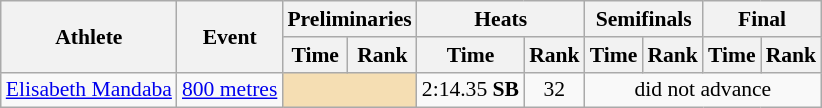<table class=wikitable style="font-size:90%;">
<tr>
<th rowspan="2">Athlete</th>
<th rowspan="2">Event</th>
<th colspan="2">Preliminaries</th>
<th colspan="2">Heats</th>
<th colspan="2">Semifinals</th>
<th colspan="2">Final</th>
</tr>
<tr>
<th>Time</th>
<th>Rank</th>
<th>Time</th>
<th>Rank</th>
<th>Time</th>
<th>Rank</th>
<th>Time</th>
<th>Rank</th>
</tr>
<tr style="border-top: single;">
<td><a href='#'>Elisabeth Mandaba</a></td>
<td><a href='#'>800 metres</a></td>
<td colspan=2 bgcolor="wheat"></td>
<td align=center>2:14.35 <strong>SB</strong></td>
<td align=center>32</td>
<td align=center colspan=4>did not advance</td>
</tr>
</table>
